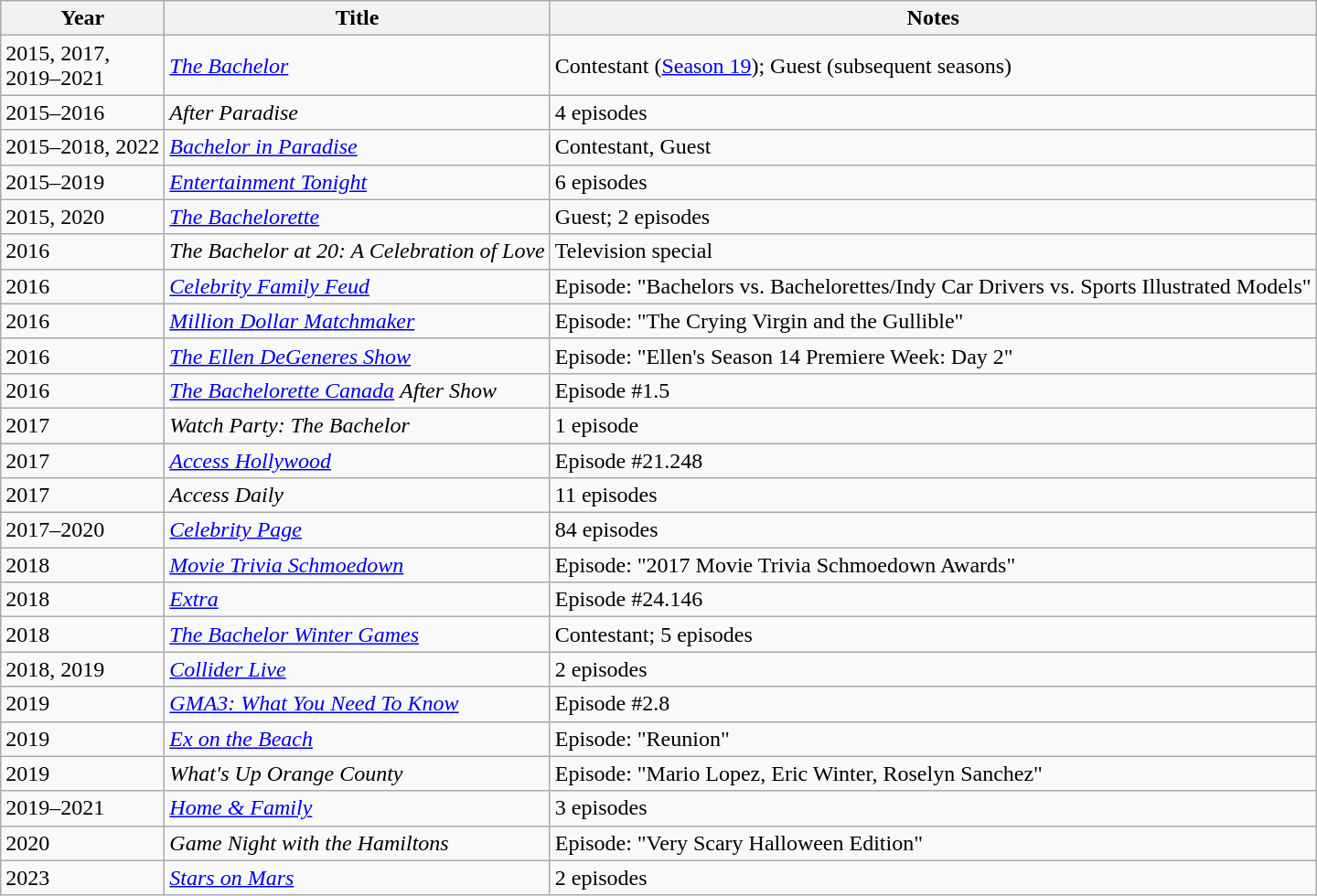<table class="wikitable">
<tr>
<th>Year</th>
<th>Title</th>
<th>Notes</th>
</tr>
<tr>
<td>2015, 2017,<br>2019–2021</td>
<td><em><a href='#'>The Bachelor</a></em></td>
<td>Contestant (<a href='#'>Season 19</a>); Guest (subsequent seasons)</td>
</tr>
<tr>
<td>2015–2016</td>
<td><em>After Paradise</em></td>
<td>4 episodes</td>
</tr>
<tr>
<td>2015–2018, 2022</td>
<td><em><a href='#'>Bachelor in Paradise</a></em></td>
<td>Contestant, Guest</td>
</tr>
<tr>
<td>2015–2019</td>
<td><em><a href='#'>Entertainment Tonight</a></em></td>
<td>6 episodes</td>
</tr>
<tr>
<td>2015, 2020</td>
<td><em><a href='#'>The Bachelorette</a></em></td>
<td>Guest; 2 episodes</td>
</tr>
<tr>
<td>2016</td>
<td><em>The Bachelor at 20: A Celebration of Love</em></td>
<td>Television special</td>
</tr>
<tr>
<td>2016</td>
<td><em><a href='#'>Celebrity Family Feud</a></em></td>
<td>Episode: "Bachelors vs. Bachelorettes/Indy Car Drivers vs. Sports Illustrated Models"</td>
</tr>
<tr>
<td>2016</td>
<td><em><a href='#'>Million Dollar Matchmaker</a></em></td>
<td>Episode: "The Crying Virgin and the Gullible"</td>
</tr>
<tr>
<td>2016</td>
<td><em><a href='#'>The Ellen DeGeneres Show</a></em></td>
<td>Episode: "Ellen's Season 14 Premiere Week: Day 2"</td>
</tr>
<tr>
<td>2016</td>
<td><em><a href='#'>The Bachelorette Canada</a></em> <em>After Show</em></td>
<td>Episode #1.5</td>
</tr>
<tr>
<td>2017</td>
<td><em>Watch Party: The Bachelor</em></td>
<td>1 episode</td>
</tr>
<tr>
<td>2017</td>
<td><em><a href='#'>Access Hollywood</a></em></td>
<td>Episode #21.248</td>
</tr>
<tr>
<td>2017</td>
<td><em>Access Daily</em></td>
<td>11 episodes</td>
</tr>
<tr>
<td>2017–2020</td>
<td><em><a href='#'>Celebrity Page</a></em></td>
<td>84 episodes</td>
</tr>
<tr>
<td>2018</td>
<td><em><a href='#'>Movie Trivia Schmoedown</a></em></td>
<td>Episode: "2017 Movie Trivia Schmoedown Awards"</td>
</tr>
<tr>
<td>2018</td>
<td><em><a href='#'>Extra</a></em></td>
<td>Episode #24.146</td>
</tr>
<tr>
<td>2018</td>
<td><em><a href='#'>The Bachelor Winter Games</a></em></td>
<td>Contestant; 5 episodes</td>
</tr>
<tr>
<td>2018, 2019</td>
<td><em><a href='#'>Collider Live</a></em></td>
<td>2 episodes</td>
</tr>
<tr>
<td>2019</td>
<td><em><a href='#'>GMA3: What You Need To Know</a></em></td>
<td>Episode #2.8</td>
</tr>
<tr>
<td>2019</td>
<td><em><a href='#'>Ex on the Beach</a></em></td>
<td>Episode: "Reunion"</td>
</tr>
<tr>
<td>2019</td>
<td><em>What's Up Orange County</em></td>
<td>Episode: "Mario Lopez, Eric Winter, Roselyn Sanchez"</td>
</tr>
<tr>
<td>2019–2021</td>
<td><em><a href='#'>Home & Family</a></em></td>
<td>3 episodes</td>
</tr>
<tr>
<td>2020</td>
<td><em>Game Night with the Hamiltons</em></td>
<td>Episode: "Very Scary Halloween Edition"</td>
</tr>
<tr>
<td>2023</td>
<td><em><a href='#'>Stars on Mars</a></em></td>
<td>2 episodes</td>
</tr>
</table>
